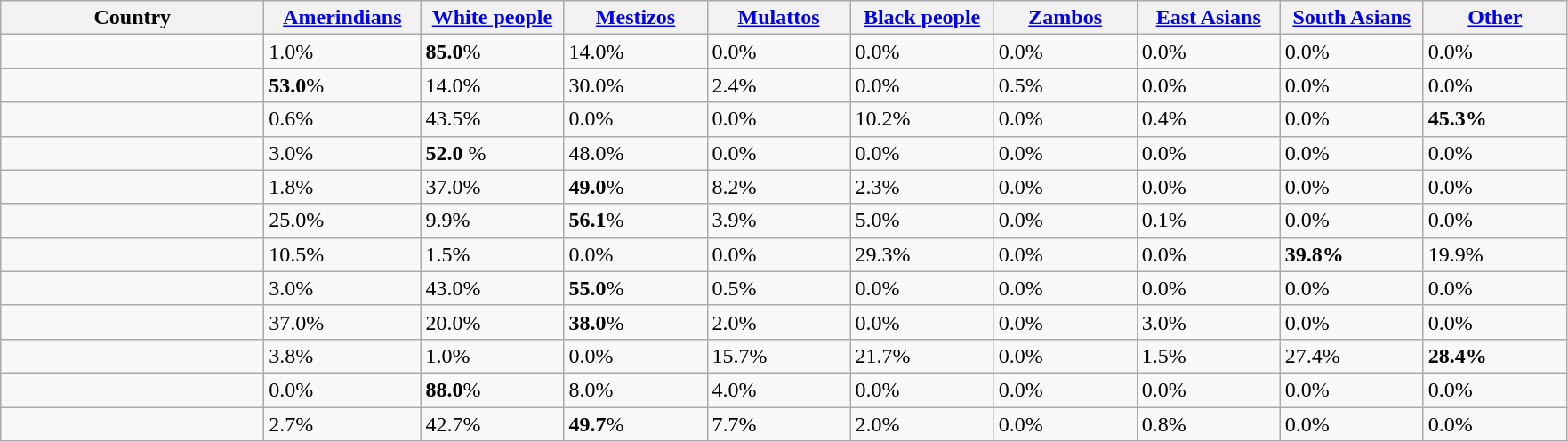<table class="wikitable sortable">
<tr style="background:#e8e8e8;">
<th style="width:190px;">Country</th>
<th style="width:110px;"><a href='#'>Amerindians</a></th>
<th style="width:100px;"><a href='#'>White people</a></th>
<th style="width:100px;"><a href='#'>Mestizos</a></th>
<th style="width:100px;"><a href='#'>Mulattos</a></th>
<th style="width:100px;"><a href='#'>Black people</a></th>
<th style="width:100px;"><a href='#'>Zambos</a></th>
<th style="width:100px;"><a href='#'>East Asians</a></th>
<th style="width:100px;"><a href='#'>South Asians</a></th>
<th style="width:100px;"><a href='#'>Other</a></th>
</tr>
<tr>
<td style="text-align:left;"></td>
<td>1.0%</td>
<td><strong>85.0</strong>%</td>
<td>14.0%</td>
<td>0.0%</td>
<td>0.0%</td>
<td>0.0%</td>
<td>0.0%</td>
<td>0.0%</td>
<td>0.0%</td>
</tr>
<tr>
<td style="text-align:left;"></td>
<td><strong>53.0</strong>%</td>
<td>14.0%</td>
<td>30.0%</td>
<td>2.4%</td>
<td>0.0%</td>
<td>0.5%</td>
<td>0.0%</td>
<td>0.0%</td>
<td>0.0%</td>
</tr>
<tr>
<td style="text-align:left;"></td>
<td>0.6%</td>
<td>43.5%</td>
<td>0.0%</td>
<td>0.0%</td>
<td>10.2%</td>
<td>0.0%</td>
<td>0.4%</td>
<td>0.0%</td>
<td><strong>45.3%</strong></td>
</tr>
<tr>
<td style="text-align:left;"></td>
<td>3.0%</td>
<td><strong> 52.0 </strong>%</td>
<td>48.0%</td>
<td>0.0%</td>
<td>0.0%</td>
<td>0.0%</td>
<td>0.0%</td>
<td>0.0%</td>
<td>0.0%</td>
</tr>
<tr>
<td style="text-align:left;"></td>
<td>1.8%</td>
<td>37.0%</td>
<td><strong>49.0</strong>%</td>
<td>8.2%</td>
<td>2.3%</td>
<td>0.0%</td>
<td>0.0%</td>
<td>0.0%</td>
<td>0.0%</td>
</tr>
<tr>
<td style="text-align:left;"></td>
<td>25.0%</td>
<td>9.9%</td>
<td><strong>56.1</strong>%</td>
<td>3.9%</td>
<td>5.0%</td>
<td>0.0%</td>
<td>0.1%</td>
<td>0.0%</td>
<td>0.0%</td>
</tr>
<tr>
<td style="text-align:left;"></td>
<td>10.5%</td>
<td>1.5%</td>
<td>0.0%</td>
<td>0.0%</td>
<td>29.3%</td>
<td>0.0%</td>
<td>0.0%</td>
<td><strong>39.8%</strong></td>
<td>19.9%</td>
</tr>
<tr>
<td style="text-align:left;"></td>
<td>3.0%</td>
<td>43.0%</td>
<td><strong>55.0</strong>%</td>
<td>0.5%</td>
<td>0.0%</td>
<td>0.0%</td>
<td>0.0%</td>
<td>0.0%</td>
<td>0.0%</td>
</tr>
<tr>
<td style="text-align:left;"></td>
<td>37.0%</td>
<td>20.0%</td>
<td><strong>38.0</strong>%</td>
<td>2.0%</td>
<td>0.0%</td>
<td>0.0%</td>
<td>3.0%</td>
<td>0.0%</td>
<td>0.0%</td>
</tr>
<tr>
<td style="text-align:left;"></td>
<td>3.8%</td>
<td>1.0%</td>
<td>0.0%</td>
<td>15.7%</td>
<td>21.7%</td>
<td>0.0%</td>
<td>1.5%</td>
<td>27.4%</td>
<td><strong>28.4%</strong></td>
</tr>
<tr>
<td style="text-align:left;"></td>
<td>0.0%</td>
<td><strong>88.0</strong>%</td>
<td>8.0%</td>
<td>4.0%</td>
<td>0.0%</td>
<td>0.0%</td>
<td>0.0%</td>
<td>0.0%</td>
<td>0.0%</td>
</tr>
<tr>
<td style="text-align:left;"></td>
<td>2.7%</td>
<td>42.7%</td>
<td><strong>49.7</strong>%</td>
<td>7.7%</td>
<td>2.0%</td>
<td>0.0%</td>
<td>0.8%</td>
<td>0.0%</td>
<td>0.0%</td>
</tr>
</table>
